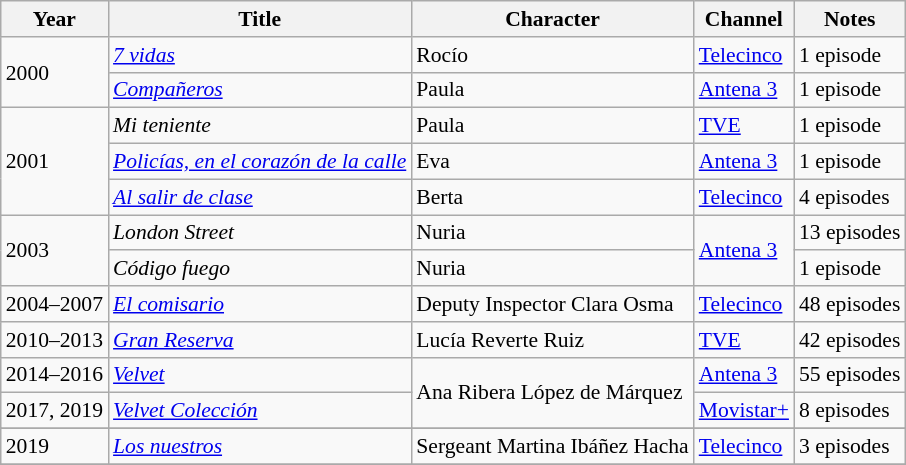<table class="wikitable" style="font-size: 90%;">
<tr>
<th>Year</th>
<th>Title</th>
<th>Character</th>
<th>Channel</th>
<th>Notes</th>
</tr>
<tr>
<td rowspan="2">2000</td>
<td><em><a href='#'>7 vidas</a></em></td>
<td>Rocío</td>
<td><a href='#'>Telecinco</a></td>
<td>1 episode</td>
</tr>
<tr>
<td><em><a href='#'>Compañeros</a></em></td>
<td>Paula</td>
<td><a href='#'>Antena 3</a></td>
<td>1 episode</td>
</tr>
<tr>
<td rowspan="3">2001</td>
<td><em>Mi teniente</em></td>
<td>Paula</td>
<td><a href='#'>TVE</a></td>
<td>1 episode</td>
</tr>
<tr>
<td><em><a href='#'>Policías, en el corazón de la calle</a></em></td>
<td>Eva</td>
<td><a href='#'>Antena 3</a></td>
<td>1 episode</td>
</tr>
<tr>
<td><em><a href='#'>Al salir de clase</a></em></td>
<td>Berta</td>
<td><a href='#'>Telecinco</a></td>
<td>4 episodes</td>
</tr>
<tr>
<td rowspan="2">2003</td>
<td><em>London Street</em></td>
<td>Nuria</td>
<td rowspan="2"><a href='#'>Antena 3</a></td>
<td>13 episodes</td>
</tr>
<tr>
<td><em>Código fuego</em></td>
<td>Nuria</td>
<td>1 episode</td>
</tr>
<tr>
<td>2004–2007</td>
<td><em><a href='#'>El comisario</a></em></td>
<td>Deputy Inspector Clara Osma</td>
<td><a href='#'>Telecinco</a></td>
<td>48 episodes</td>
</tr>
<tr>
<td>2010–2013</td>
<td><em><a href='#'>Gran Reserva</a></em></td>
<td>Lucía Reverte Ruiz</td>
<td><a href='#'>TVE</a></td>
<td>42 episodes</td>
</tr>
<tr>
<td>2014–2016</td>
<td><em><a href='#'>Velvet</a></em></td>
<td rowspan="2">Ana Ribera López de Márquez</td>
<td><a href='#'>Antena 3</a></td>
<td>55 episodes</td>
</tr>
<tr>
<td>2017, 2019</td>
<td><em><a href='#'>Velvet Colección</a></em></td>
<td><a href='#'>Movistar+</a></td>
<td>8 episodes</td>
</tr>
<tr>
</tr>
<tr>
<td>2019</td>
<td><em><a href='#'>Los nuestros</a></em></td>
<td>Sergeant Martina Ibáñez Hacha</td>
<td><a href='#'>Telecinco</a></td>
<td>3 episodes</td>
</tr>
<tr>
</tr>
</table>
